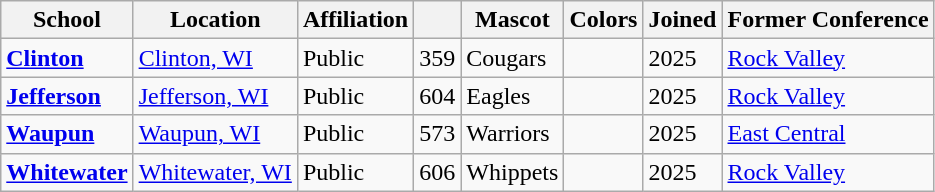<table class="wikitable sortable">
<tr>
<th>School</th>
<th>Location</th>
<th>Affiliation</th>
<th></th>
<th>Mascot</th>
<th>Colors</th>
<th>Joined</th>
<th>Former Conference</th>
</tr>
<tr>
<td><a href='#'><strong>Clinton</strong></a></td>
<td><a href='#'>Clinton, WI</a></td>
<td>Public</td>
<td>359</td>
<td>Cougars</td>
<td> </td>
<td>2025</td>
<td><a href='#'>Rock Valley</a></td>
</tr>
<tr>
<td><a href='#'><strong>Jefferson</strong></a></td>
<td><a href='#'>Jefferson, WI</a></td>
<td>Public</td>
<td>604</td>
<td>Eagles</td>
<td> </td>
<td>2025</td>
<td><a href='#'>Rock Valley</a></td>
</tr>
<tr>
<td><a href='#'><strong>Waupun</strong></a></td>
<td><a href='#'>Waupun, WI</a></td>
<td>Public</td>
<td>573</td>
<td>Warriors</td>
<td> </td>
<td>2025</td>
<td><a href='#'>East Central</a></td>
</tr>
<tr>
<td><a href='#'><strong>Whitewater</strong></a></td>
<td><a href='#'>Whitewater, WI</a></td>
<td>Public</td>
<td>606</td>
<td>Whippets</td>
<td> </td>
<td>2025</td>
<td><a href='#'>Rock Valley</a></td>
</tr>
</table>
